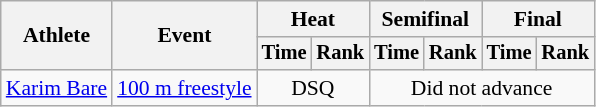<table class=wikitable style="font-size:90%">
<tr>
<th rowspan="2">Athlete</th>
<th rowspan="2">Event</th>
<th colspan="2">Heat</th>
<th colspan="2">Semifinal</th>
<th colspan="2">Final</th>
</tr>
<tr style="font-size:95%">
<th>Time</th>
<th>Rank</th>
<th>Time</th>
<th>Rank</th>
<th>Time</th>
<th>Rank</th>
</tr>
<tr align=center>
<td align=left><a href='#'>Karim Bare</a></td>
<td align=left><a href='#'>100 m freestyle</a></td>
<td colspan=2 align=center>DSQ</td>
<td colspan=4 align=center>Did not advance</td>
</tr>
</table>
